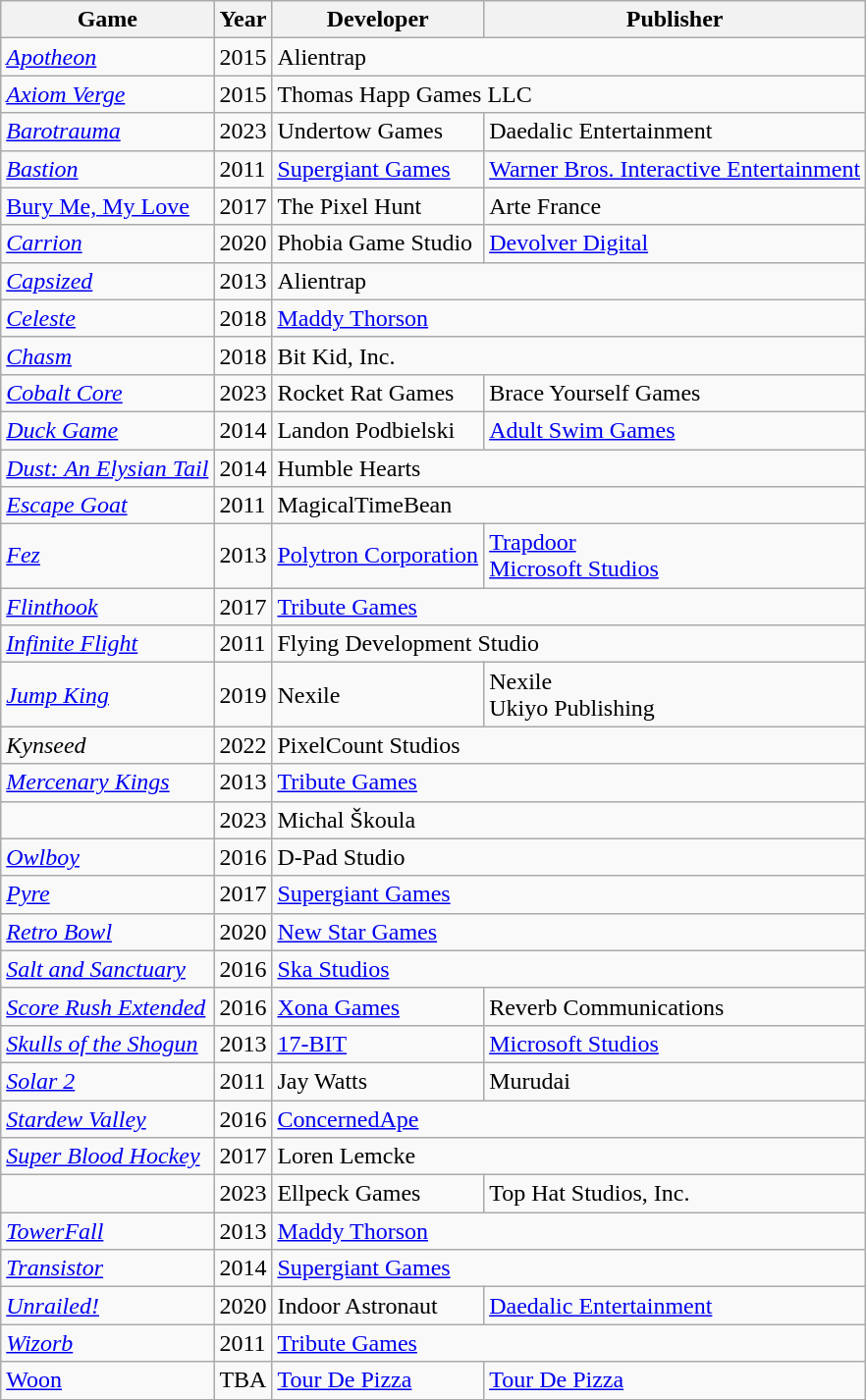<table class="wikitable sortable">
<tr>
<th>Game</th>
<th>Year</th>
<th>Developer</th>
<th>Publisher</th>
</tr>
<tr>
<td><em><a href='#'>Apotheon</a></em></td>
<td>2015</td>
<td colspan="2">Alientrap</td>
</tr>
<tr>
<td><em><a href='#'>Axiom Verge</a></em></td>
<td>2015</td>
<td colspan="2">Thomas Happ Games LLC</td>
</tr>
<tr>
<td><em><a href='#'>Barotrauma</a></em></td>
<td>2023</td>
<td>Undertow Games</td>
<td>Daedalic Entertainment</td>
</tr>
<tr>
<td><em><a href='#'>Bastion</a></em></td>
<td>2011</td>
<td><a href='#'>Supergiant Games</a></td>
<td><a href='#'>Warner Bros. Interactive Entertainment</a></td>
</tr>
<tr>
<td><a href='#'>Bury Me, My Love</a></td>
<td>2017</td>
<td>The Pixel Hunt</td>
<td>Arte France</td>
</tr>
<tr>
<td><em><a href='#'>Carrion</a></em></td>
<td>2020</td>
<td>Phobia Game Studio</td>
<td><a href='#'>Devolver Digital</a></td>
</tr>
<tr>
<td><em><a href='#'>Capsized</a></em></td>
<td>2013</td>
<td colspan="2">Alientrap</td>
</tr>
<tr>
<td><em><a href='#'>Celeste</a></em></td>
<td>2018</td>
<td colspan="2"><a href='#'>Maddy Thorson</a></td>
</tr>
<tr>
<td><em><a href='#'>Chasm</a></em></td>
<td>2018</td>
<td colspan="2">Bit Kid, Inc.</td>
</tr>
<tr>
<td><em><a href='#'>Cobalt Core</a></em></td>
<td>2023</td>
<td>Rocket Rat Games</td>
<td>Brace Yourself Games</td>
</tr>
<tr>
<td><em><a href='#'>Duck Game</a></em></td>
<td>2014</td>
<td>Landon Podbielski</td>
<td><a href='#'>Adult Swim Games</a></td>
</tr>
<tr>
<td><em><a href='#'>Dust: An Elysian Tail</a></em></td>
<td>2014</td>
<td colspan="2">Humble Hearts</td>
</tr>
<tr>
<td><em><a href='#'>Escape Goat</a></em></td>
<td>2011</td>
<td colspan="2">MagicalTimeBean</td>
</tr>
<tr>
<td><em><a href='#'>Fez</a></em></td>
<td>2013</td>
<td><a href='#'>Polytron Corporation</a></td>
<td><a href='#'>Trapdoor</a><br><a href='#'>Microsoft Studios</a></td>
</tr>
<tr>
<td><em><a href='#'>Flinthook</a></em></td>
<td>2017</td>
<td colspan="2"><a href='#'>Tribute Games</a></td>
</tr>
<tr>
<td><em><a href='#'>Infinite Flight</a></em></td>
<td>2011</td>
<td colspan="2">Flying Development Studio</td>
</tr>
<tr>
<td><em><a href='#'>Jump King</a></em></td>
<td>2019</td>
<td>Nexile</td>
<td>Nexile<br>Ukiyo Publishing</td>
</tr>
<tr>
<td><em>Kynseed</em></td>
<td>2022</td>
<td colspan="2">PixelCount Studios</td>
</tr>
<tr>
<td><em><a href='#'>Mercenary Kings</a></em></td>
<td>2013</td>
<td colspan="2"><a href='#'>Tribute Games</a></td>
</tr>
<tr>
<td></td>
<td>2023</td>
<td colspan="2">Michal Škoula</td>
</tr>
<tr>
<td><em><a href='#'>Owlboy</a></em></td>
<td>2016</td>
<td colspan="2">D-Pad Studio</td>
</tr>
<tr>
<td><em><a href='#'>Pyre</a></em></td>
<td>2017</td>
<td colspan="2"><a href='#'>Supergiant Games</a></td>
</tr>
<tr>
<td><em><a href='#'>Retro Bowl</a> </em></td>
<td>2020</td>
<td colspan="2"><a href='#'>New Star Games</a></td>
</tr>
<tr>
<td><em><a href='#'>Salt and Sanctuary</a></em></td>
<td>2016</td>
<td colspan="2"><a href='#'>Ska Studios</a></td>
</tr>
<tr>
<td><em><a href='#'>Score Rush Extended</a></em></td>
<td>2016</td>
<td><a href='#'>Xona Games</a></td>
<td>Reverb Communications</td>
</tr>
<tr>
<td><em><a href='#'>Skulls of the Shogun</a></em></td>
<td>2013</td>
<td><a href='#'>17-BIT</a></td>
<td><a href='#'>Microsoft Studios</a></td>
</tr>
<tr>
<td><em><a href='#'>Solar 2</a></em></td>
<td>2011</td>
<td>Jay Watts</td>
<td>Murudai</td>
</tr>
<tr>
<td><em><a href='#'>Stardew Valley</a></em></td>
<td>2016</td>
<td colspan="2"><a href='#'>ConcernedApe</a></td>
</tr>
<tr>
<td><em><a href='#'>Super Blood Hockey</a></em></td>
<td>2017</td>
<td colspan="2">Loren Lemcke</td>
</tr>
<tr>
<td></td>
<td>2023</td>
<td>Ellpeck Games</td>
<td>Top Hat Studios, Inc.</td>
</tr>
<tr>
<td><em><a href='#'>TowerFall</a></em></td>
<td>2013</td>
<td colspan="2"><a href='#'>Maddy Thorson</a></td>
</tr>
<tr>
<td><em><a href='#'>Transistor</a></em></td>
<td>2014</td>
<td colspan="2"><a href='#'>Supergiant Games</a></td>
</tr>
<tr>
<td><em><a href='#'>Unrailed!</a></em></td>
<td>2020</td>
<td>Indoor Astronaut</td>
<td><a href='#'>Daedalic Entertainment</a></td>
</tr>
<tr>
<td><em><a href='#'>Wizorb</a></em></td>
<td>2011</td>
<td colspan="2"><a href='#'>Tribute Games</a></td>
</tr>
<tr>
<td><a href='#'>Woon</a></td>
<td>TBA</td>
<td><a href='#'>Tour De Pizza</a></td>
<td><a href='#'>Tour De Pizza</a></td>
</tr>
</table>
